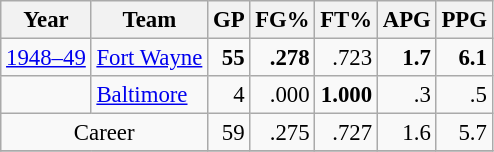<table class="wikitable sortable" style="font-size:95%; text-align:right;">
<tr>
<th>Year</th>
<th>Team</th>
<th>GP</th>
<th>FG%</th>
<th>FT%</th>
<th>APG</th>
<th>PPG</th>
</tr>
<tr>
<td style="text-align:left;"><a href='#'>1948–49</a></td>
<td style="text-align:left;"><a href='#'>Fort Wayne</a></td>
<td><strong>55</strong></td>
<td><strong>.278</strong></td>
<td>.723</td>
<td><strong>1.7</strong></td>
<td><strong>6.1</strong></td>
</tr>
<tr>
<td style="text-align:left;"></td>
<td style="text-align:left;"><a href='#'>Baltimore</a></td>
<td>4</td>
<td>.000</td>
<td><strong>1.000</strong></td>
<td>.3</td>
<td>.5</td>
</tr>
<tr>
<td style="text-align:center;" colspan="2">Career</td>
<td>59</td>
<td>.275</td>
<td>.727</td>
<td>1.6</td>
<td>5.7</td>
</tr>
<tr>
</tr>
</table>
